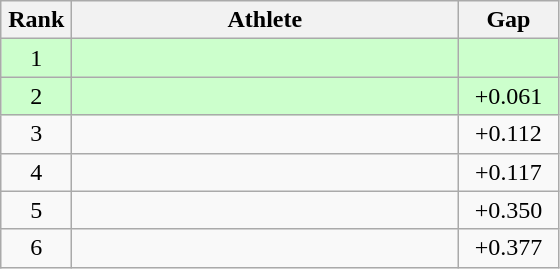<table class=wikitable style="text-align:center">
<tr>
<th width=40>Rank</th>
<th width=250>Athlete</th>
<th width=60>Gap</th>
</tr>
<tr bgcolor="ccffcc">
<td>1</td>
<td align=left></td>
<td></td>
</tr>
<tr bgcolor="ccffcc">
<td>2</td>
<td align=left></td>
<td>+0.061</td>
</tr>
<tr>
<td>3</td>
<td align=left></td>
<td>+0.112</td>
</tr>
<tr>
<td>4</td>
<td align=left></td>
<td>+0.117</td>
</tr>
<tr>
<td>5</td>
<td align=left></td>
<td>+0.350</td>
</tr>
<tr>
<td>6</td>
<td align=left></td>
<td>+0.377</td>
</tr>
</table>
